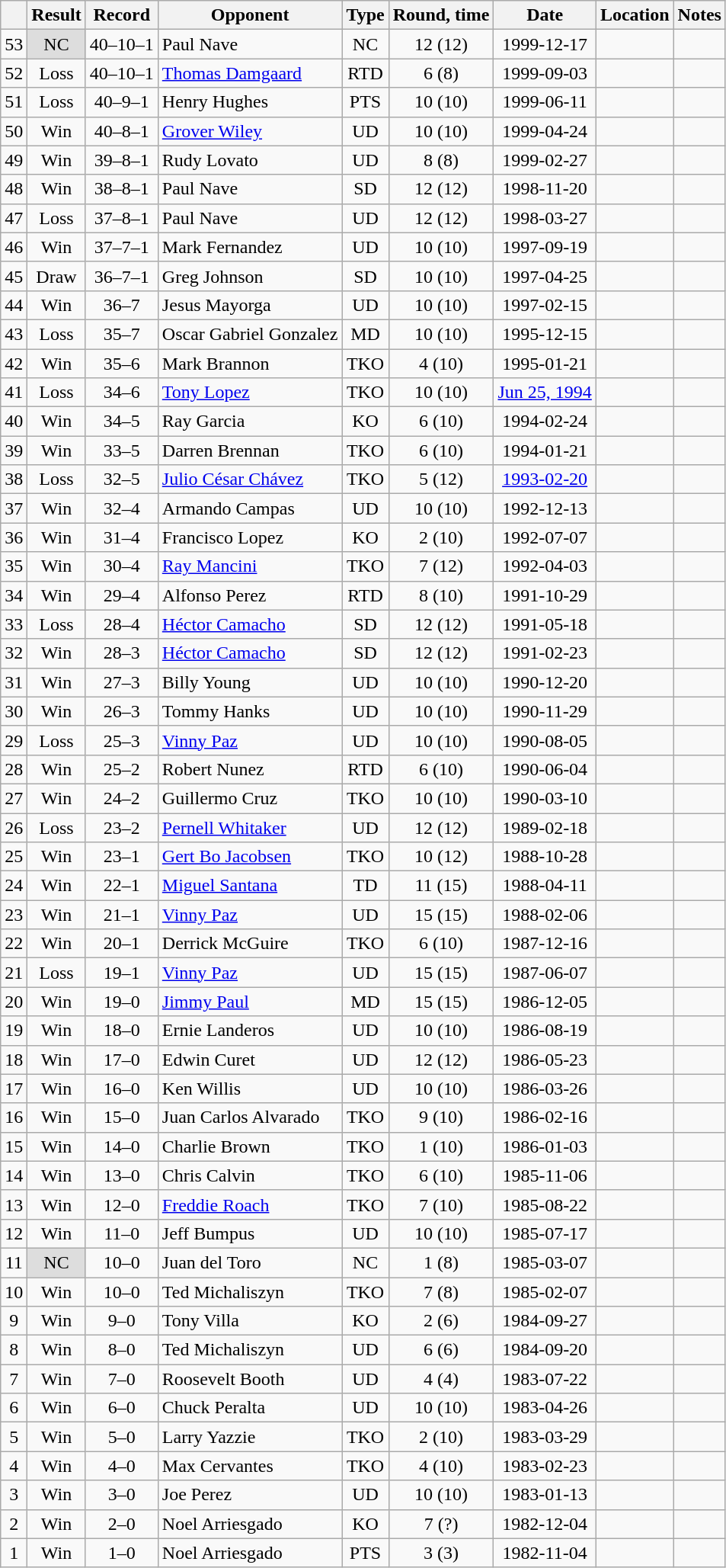<table class=wikitable style=text-align:center>
<tr>
<th></th>
<th>Result</th>
<th>Record</th>
<th>Opponent</th>
<th>Type</th>
<th>Round, time</th>
<th>Date</th>
<th>Location</th>
<th>Notes</th>
</tr>
<tr>
<td>53</td>
<td style=background:#DDD>NC</td>
<td>40–10–1 </td>
<td align=left>Paul Nave</td>
<td>NC</td>
<td>12 (12)</td>
<td>1999-12-17</td>
<td align=left></td>
<td align=left></td>
</tr>
<tr>
<td>52</td>
<td>Loss</td>
<td>40–10–1 </td>
<td align=left><a href='#'>Thomas Damgaard</a></td>
<td>RTD</td>
<td>6 (8)</td>
<td>1999-09-03</td>
<td align=left></td>
<td align=left></td>
</tr>
<tr>
<td>51</td>
<td>Loss</td>
<td>40–9–1 </td>
<td align=left>Henry Hughes</td>
<td>PTS</td>
<td>10 (10)</td>
<td>1999-06-11</td>
<td align=left></td>
<td align=left></td>
</tr>
<tr>
<td>50</td>
<td>Win</td>
<td>40–8–1 </td>
<td align=left><a href='#'>Grover Wiley</a></td>
<td>UD</td>
<td>10 (10)</td>
<td>1999-04-24</td>
<td align=left></td>
<td align=left></td>
</tr>
<tr>
<td>49</td>
<td>Win</td>
<td>39–8–1 </td>
<td align=left>Rudy Lovato</td>
<td>UD</td>
<td>8 (8)</td>
<td>1999-02-27</td>
<td align=left></td>
<td align=left></td>
</tr>
<tr>
<td>48</td>
<td>Win</td>
<td>38–8–1 </td>
<td align=left>Paul Nave</td>
<td>SD</td>
<td>12 (12)</td>
<td>1998-11-20</td>
<td align=left></td>
<td align=left></td>
</tr>
<tr>
<td>47</td>
<td>Loss</td>
<td>37–8–1 </td>
<td align=left>Paul Nave</td>
<td>UD</td>
<td>12 (12)</td>
<td>1998-03-27</td>
<td align=left></td>
<td align=left></td>
</tr>
<tr>
<td>46</td>
<td>Win</td>
<td>37–7–1 </td>
<td align=left>Mark Fernandez</td>
<td>UD</td>
<td>10 (10)</td>
<td>1997-09-19</td>
<td align=left></td>
<td align=left></td>
</tr>
<tr>
<td>45</td>
<td>Draw</td>
<td>36–7–1 </td>
<td align=left>Greg Johnson</td>
<td>SD</td>
<td>10 (10)</td>
<td>1997-04-25</td>
<td align=left></td>
<td align=left></td>
</tr>
<tr>
<td>44</td>
<td>Win</td>
<td>36–7 </td>
<td align=left>Jesus Mayorga</td>
<td>UD</td>
<td>10 (10)</td>
<td>1997-02-15</td>
<td align=left></td>
<td align=left></td>
</tr>
<tr>
<td>43</td>
<td>Loss</td>
<td>35–7 </td>
<td align=left>Oscar Gabriel Gonzalez</td>
<td>MD</td>
<td>10 (10)</td>
<td>1995-12-15</td>
<td align=left></td>
<td align=left></td>
</tr>
<tr>
<td>42</td>
<td>Win</td>
<td>35–6 </td>
<td align=left>Mark Brannon</td>
<td>TKO</td>
<td>4 (10)</td>
<td>1995-01-21</td>
<td align=left></td>
<td align=left></td>
</tr>
<tr>
<td>41</td>
<td>Loss</td>
<td>34–6 </td>
<td align=left><a href='#'>Tony Lopez</a></td>
<td>TKO</td>
<td>10 (10)</td>
<td><a href='#'>Jun 25, 1994</a></td>
<td align=left></td>
<td align=left></td>
</tr>
<tr>
<td>40</td>
<td>Win</td>
<td>34–5 </td>
<td align=left>Ray Garcia</td>
<td>KO</td>
<td>6 (10)</td>
<td>1994-02-24</td>
<td align=left></td>
<td align=left></td>
</tr>
<tr>
<td>39</td>
<td>Win</td>
<td>33–5 </td>
<td align=left>Darren Brennan</td>
<td>TKO</td>
<td>6 (10)</td>
<td>1994-01-21</td>
<td align=left></td>
<td align=left></td>
</tr>
<tr>
<td>38</td>
<td>Loss</td>
<td>32–5 </td>
<td align=left><a href='#'>Julio César Chávez</a></td>
<td>TKO</td>
<td>5 (12)</td>
<td><a href='#'>1993-02-20</a></td>
<td align=left></td>
<td align=left></td>
</tr>
<tr>
<td>37</td>
<td>Win</td>
<td>32–4 </td>
<td align=left>Armando Campas</td>
<td>UD</td>
<td>10 (10)</td>
<td>1992-12-13</td>
<td align=left></td>
<td align=left></td>
</tr>
<tr>
<td>36</td>
<td>Win</td>
<td>31–4 </td>
<td align=left>Francisco Lopez</td>
<td>KO</td>
<td>2 (10)</td>
<td>1992-07-07</td>
<td align=left></td>
<td align=left></td>
</tr>
<tr>
<td>35</td>
<td>Win</td>
<td>30–4 </td>
<td align=left><a href='#'>Ray Mancini</a></td>
<td>TKO</td>
<td>7 (12)</td>
<td>1992-04-03</td>
<td align=left></td>
<td align=left></td>
</tr>
<tr>
<td>34</td>
<td>Win</td>
<td>29–4 </td>
<td align=left>Alfonso Perez</td>
<td>RTD</td>
<td>8 (10)</td>
<td>1991-10-29</td>
<td align=left></td>
<td align=left></td>
</tr>
<tr>
<td>33</td>
<td>Loss</td>
<td>28–4 </td>
<td align=left><a href='#'>Héctor Camacho</a></td>
<td>SD</td>
<td>12 (12)</td>
<td>1991-05-18</td>
<td align=left></td>
<td align=left></td>
</tr>
<tr>
<td>32</td>
<td>Win</td>
<td>28–3 </td>
<td align=left><a href='#'>Héctor Camacho</a></td>
<td>SD</td>
<td>12 (12)</td>
<td>1991-02-23</td>
<td align=left></td>
<td align=left></td>
</tr>
<tr>
<td>31</td>
<td>Win</td>
<td>27–3 </td>
<td align=left>Billy Young</td>
<td>UD</td>
<td>10 (10)</td>
<td>1990-12-20</td>
<td align=left></td>
<td align=left></td>
</tr>
<tr>
<td>30</td>
<td>Win</td>
<td>26–3 </td>
<td align=left>Tommy Hanks</td>
<td>UD</td>
<td>10 (10)</td>
<td>1990-11-29</td>
<td align=left></td>
<td align=left></td>
</tr>
<tr>
<td>29</td>
<td>Loss</td>
<td>25–3 </td>
<td align=left><a href='#'>Vinny Paz</a></td>
<td>UD</td>
<td>10 (10)</td>
<td>1990-08-05</td>
<td align=left></td>
<td align=left></td>
</tr>
<tr>
<td>28</td>
<td>Win</td>
<td>25–2 </td>
<td align=left>Robert Nunez</td>
<td>RTD</td>
<td>6 (10)</td>
<td>1990-06-04</td>
<td align=left></td>
<td align=left></td>
</tr>
<tr>
<td>27</td>
<td>Win</td>
<td>24–2 </td>
<td align=left>Guillermo Cruz</td>
<td>TKO</td>
<td>10 (10)</td>
<td>1990-03-10</td>
<td align=left></td>
<td align=left></td>
</tr>
<tr>
<td>26</td>
<td>Loss</td>
<td>23–2 </td>
<td align=left><a href='#'>Pernell Whitaker</a></td>
<td>UD</td>
<td>12 (12)</td>
<td>1989-02-18</td>
<td align=left></td>
<td align=left></td>
</tr>
<tr>
<td>25</td>
<td>Win</td>
<td>23–1 </td>
<td align=left><a href='#'>Gert Bo Jacobsen</a></td>
<td>TKO</td>
<td>10 (12)</td>
<td>1988-10-28</td>
<td align=left></td>
<td align=left></td>
</tr>
<tr>
<td>24</td>
<td>Win</td>
<td>22–1 </td>
<td align=left><a href='#'>Miguel Santana</a></td>
<td>TD</td>
<td>11 (15)</td>
<td>1988-04-11</td>
<td align=left></td>
<td align=left></td>
</tr>
<tr>
<td>23</td>
<td>Win</td>
<td>21–1 </td>
<td align=left><a href='#'>Vinny Paz</a></td>
<td>UD</td>
<td>15 (15)</td>
<td>1988-02-06</td>
<td align=left></td>
<td align=left></td>
</tr>
<tr>
<td>22</td>
<td>Win</td>
<td>20–1 </td>
<td align=left>Derrick McGuire</td>
<td>TKO</td>
<td>6 (10)</td>
<td>1987-12-16</td>
<td align=left></td>
<td align=left></td>
</tr>
<tr>
<td>21</td>
<td>Loss</td>
<td>19–1 </td>
<td align=left><a href='#'>Vinny Paz</a></td>
<td>UD</td>
<td>15 (15)</td>
<td>1987-06-07</td>
<td align=left></td>
<td align=left></td>
</tr>
<tr>
<td>20</td>
<td>Win</td>
<td>19–0 </td>
<td align=left><a href='#'>Jimmy Paul</a></td>
<td>MD</td>
<td>15 (15)</td>
<td>1986-12-05</td>
<td align=left></td>
<td align=left></td>
</tr>
<tr>
<td>19</td>
<td>Win</td>
<td>18–0 </td>
<td align=left>Ernie Landeros</td>
<td>UD</td>
<td>10 (10)</td>
<td>1986-08-19</td>
<td align=left></td>
<td align=left></td>
</tr>
<tr>
<td>18</td>
<td>Win</td>
<td>17–0 </td>
<td align=left>Edwin Curet</td>
<td>UD</td>
<td>12 (12)</td>
<td>1986-05-23</td>
<td align=left></td>
<td align=left></td>
</tr>
<tr>
<td>17</td>
<td>Win</td>
<td>16–0 </td>
<td align=left>Ken Willis</td>
<td>UD</td>
<td>10 (10)</td>
<td>1986-03-26</td>
<td align=left></td>
<td align=left></td>
</tr>
<tr>
<td>16</td>
<td>Win</td>
<td>15–0 </td>
<td align=left>Juan Carlos Alvarado</td>
<td>TKO</td>
<td>9 (10)</td>
<td>1986-02-16</td>
<td align=left></td>
<td align=left></td>
</tr>
<tr>
<td>15</td>
<td>Win</td>
<td>14–0 </td>
<td align=left>Charlie Brown</td>
<td>TKO</td>
<td>1 (10)</td>
<td>1986-01-03</td>
<td align=left></td>
<td align=left></td>
</tr>
<tr>
<td>14</td>
<td>Win</td>
<td>13–0 </td>
<td align=left>Chris Calvin</td>
<td>TKO</td>
<td>6 (10)</td>
<td>1985-11-06</td>
<td align=left></td>
<td align=left></td>
</tr>
<tr>
<td>13</td>
<td>Win</td>
<td>12–0 </td>
<td align=left><a href='#'>Freddie Roach</a></td>
<td>TKO</td>
<td>7 (10)</td>
<td>1985-08-22</td>
<td align=left></td>
<td align=left></td>
</tr>
<tr>
<td>12</td>
<td>Win</td>
<td>11–0 </td>
<td align=left>Jeff Bumpus</td>
<td>UD</td>
<td>10 (10)</td>
<td>1985-07-17</td>
<td align=left></td>
<td align=left></td>
</tr>
<tr>
<td>11</td>
<td style=background:#DDD>NC</td>
<td>10–0 </td>
<td align=left>Juan del Toro</td>
<td>NC</td>
<td>1 (8)</td>
<td>1985-03-07</td>
<td align=left></td>
<td align=left></td>
</tr>
<tr>
<td>10</td>
<td>Win</td>
<td>10–0</td>
<td align=left>Ted Michaliszyn</td>
<td>TKO</td>
<td>7 (8)</td>
<td>1985-02-07</td>
<td align=left></td>
<td align=left></td>
</tr>
<tr>
<td>9</td>
<td>Win</td>
<td>9–0</td>
<td align=left>Tony Villa</td>
<td>KO</td>
<td>2 (6)</td>
<td>1984-09-27</td>
<td align=left></td>
<td align=left></td>
</tr>
<tr>
<td>8</td>
<td>Win</td>
<td>8–0</td>
<td align=left>Ted Michaliszyn</td>
<td>UD</td>
<td>6 (6)</td>
<td>1984-09-20</td>
<td align=left></td>
<td align=left></td>
</tr>
<tr>
<td>7</td>
<td>Win</td>
<td>7–0</td>
<td align=left>Roosevelt Booth</td>
<td>UD</td>
<td>4 (4)</td>
<td>1983-07-22</td>
<td align=left></td>
<td align=left></td>
</tr>
<tr>
<td>6</td>
<td>Win</td>
<td>6–0</td>
<td align=left>Chuck Peralta</td>
<td>UD</td>
<td>10 (10)</td>
<td>1983-04-26</td>
<td align=left></td>
<td align=left></td>
</tr>
<tr>
<td>5</td>
<td>Win</td>
<td>5–0</td>
<td align=left>Larry Yazzie</td>
<td>TKO</td>
<td>2 (10)</td>
<td>1983-03-29</td>
<td align=left></td>
<td align=left></td>
</tr>
<tr>
<td>4</td>
<td>Win</td>
<td>4–0</td>
<td align=left>Max Cervantes</td>
<td>TKO</td>
<td>4 (10)</td>
<td>1983-02-23</td>
<td align=left></td>
<td align=left></td>
</tr>
<tr>
<td>3</td>
<td>Win</td>
<td>3–0</td>
<td align=left>Joe Perez</td>
<td>UD</td>
<td>10 (10)</td>
<td>1983-01-13</td>
<td align=left></td>
<td align=left></td>
</tr>
<tr>
<td>2</td>
<td>Win</td>
<td>2–0</td>
<td align=left>Noel Arriesgado</td>
<td>KO</td>
<td>7 (?)</td>
<td>1982-12-04</td>
<td align=left></td>
<td align=left></td>
</tr>
<tr>
<td>1</td>
<td>Win</td>
<td>1–0</td>
<td align=left>Noel Arriesgado</td>
<td>PTS</td>
<td>3 (3)</td>
<td>1982-11-04</td>
<td align=left></td>
<td align=left></td>
</tr>
</table>
